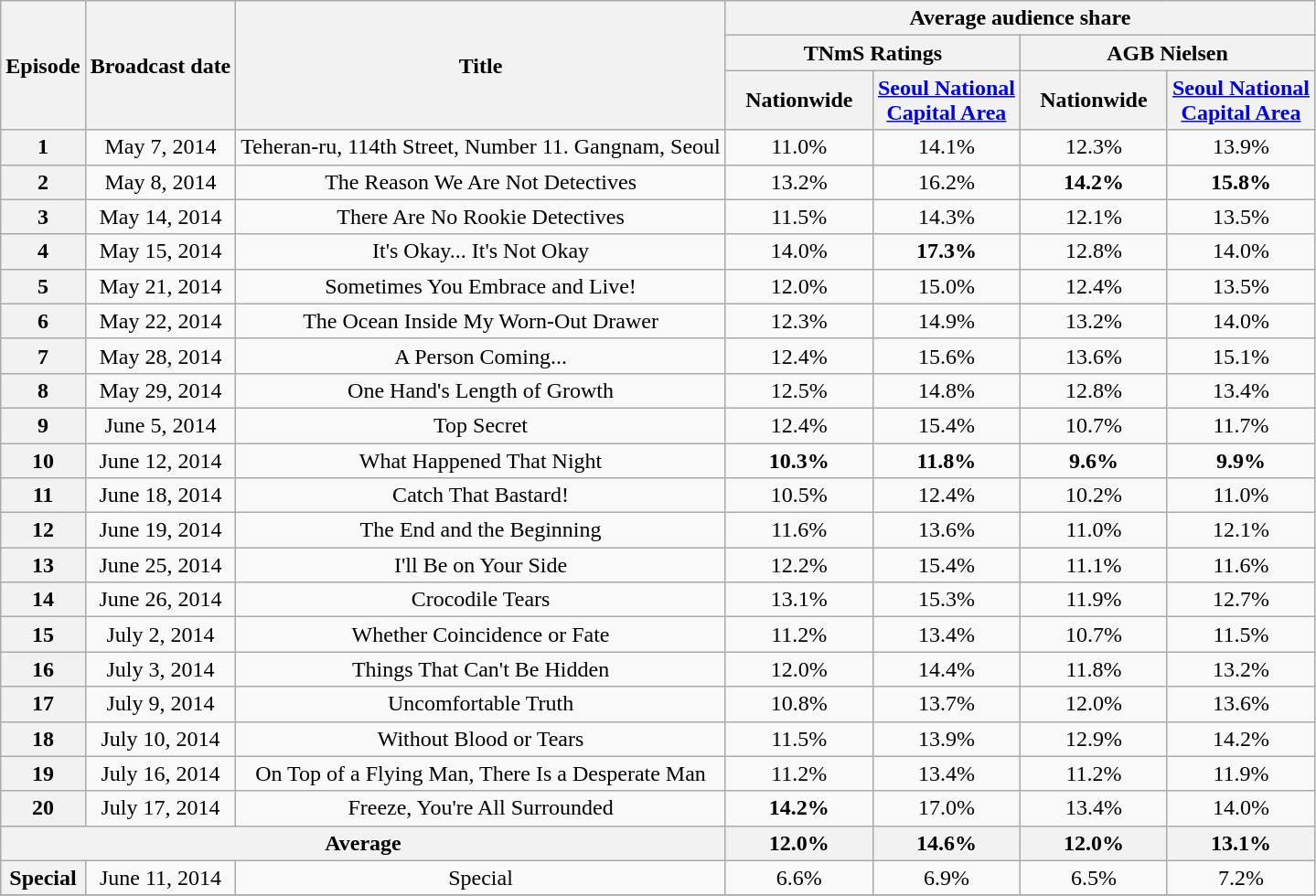<table class=wikitable style="text-align:center">
<tr>
<th rowspan="3">Episode</th>
<th rowspan="3">Broadcast date</th>
<th rowspan="3">Title</th>
<th colspan="4">Average audience share</th>
</tr>
<tr>
<th colspan="2">TNmS Ratings</th>
<th colspan="2">AGB Nielsen</th>
</tr>
<tr>
<th width=100>Nationwide</th>
<th width=100><a href='#'>Seoul National Capital Area</a></th>
<th width=100>Nationwide</th>
<th width=100><a href='#'>Seoul National Capital Area</a></th>
</tr>
<tr>
<th>1</th>
<td>May 7, 2014</td>
<td>Teheran-ru, 114th Street, Number 11. Gangnam, Seoul</td>
<td>11.0%</td>
<td>14.1%</td>
<td>12.3%</td>
<td>13.9%</td>
</tr>
<tr>
<th>2</th>
<td>May 8, 2014</td>
<td>The Reason We Are Not Detectives</td>
<td>13.2%</td>
<td>16.2%</td>
<td><span><strong>14.2%</strong></span></td>
<td><span><strong>15.8%</strong></span></td>
</tr>
<tr>
<th>3</th>
<td>May 14, 2014</td>
<td>There Are No Rookie Detectives</td>
<td>11.5%</td>
<td>14.3%</td>
<td>12.1%</td>
<td>13.5%</td>
</tr>
<tr>
<th>4</th>
<td>May 15, 2014</td>
<td>It's Okay... It's Not Okay</td>
<td>14.0%</td>
<td><span><strong>17.3%</strong></span></td>
<td>12.8%</td>
<td>14.0%</td>
</tr>
<tr>
<th>5</th>
<td>May 21, 2014</td>
<td>Sometimes You Embrace and Live!</td>
<td>12.0%</td>
<td>15.0%</td>
<td>12.4%</td>
<td>13.5%</td>
</tr>
<tr>
<th>6</th>
<td>May 22, 2014</td>
<td>The Ocean Inside My Worn-Out Drawer</td>
<td>12.3%</td>
<td>14.9%</td>
<td>13.2%</td>
<td>14.0%</td>
</tr>
<tr>
<th>7</th>
<td>May 28, 2014</td>
<td>A Person Coming...</td>
<td>12.4%</td>
<td>15.6%</td>
<td>13.6%</td>
<td>15.1%</td>
</tr>
<tr>
<th>8</th>
<td>May 29, 2014</td>
<td>One Hand's Length of Growth</td>
<td>12.5%</td>
<td>14.8%</td>
<td>12.8%</td>
<td>13.4%</td>
</tr>
<tr>
<th>9</th>
<td>June 5, 2014</td>
<td>Top Secret</td>
<td>12.4%</td>
<td>15.4%</td>
<td>10.7%</td>
<td>11.7%</td>
</tr>
<tr>
<th>10</th>
<td>June 12, 2014</td>
<td>What Happened That Night</td>
<td><span><strong>10.3%</strong></span></td>
<td><span><strong>11.8%</strong></span></td>
<td><span><strong>9.6%</strong></span></td>
<td><span><strong>9.9%</strong></span></td>
</tr>
<tr>
<th>11</th>
<td>June 18, 2014</td>
<td>Catch That Bastard!</td>
<td>10.5%</td>
<td>12.4%</td>
<td>10.2%</td>
<td>11.0%</td>
</tr>
<tr>
<th>12</th>
<td>June 19, 2014</td>
<td>The End and the Beginning</td>
<td>11.6%</td>
<td>13.6%</td>
<td>11.0%</td>
<td>12.1%</td>
</tr>
<tr>
<th>13</th>
<td>June 25, 2014</td>
<td>I'll Be on Your Side</td>
<td>12.2%</td>
<td>15.4%</td>
<td>11.1%</td>
<td>11.6%</td>
</tr>
<tr>
<th>14</th>
<td>June 26, 2014</td>
<td>Crocodile Tears</td>
<td>13.1%</td>
<td>15.3%</td>
<td>11.9%</td>
<td>12.7%</td>
</tr>
<tr>
<th>15</th>
<td>July 2, 2014</td>
<td>Whether Coincidence or Fate</td>
<td>11.2%</td>
<td>13.4%</td>
<td>10.7%</td>
<td>11.5%</td>
</tr>
<tr>
<th>16</th>
<td>July 3, 2014</td>
<td>Things That Can't Be Hidden</td>
<td>12.0%</td>
<td>14.4%</td>
<td>11.8%</td>
<td>13.2%</td>
</tr>
<tr>
<th>17</th>
<td>July 9, 2014</td>
<td>Uncomfortable Truth</td>
<td>10.8%</td>
<td>13.7%</td>
<td>12.0%</td>
<td>13.6%</td>
</tr>
<tr>
<th>18</th>
<td>July 10, 2014</td>
<td>Without Blood or Tears</td>
<td>11.5%</td>
<td>13.9%</td>
<td>12.9%</td>
<td>14.2%</td>
</tr>
<tr>
<th>19</th>
<td>July 16, 2014</td>
<td>On Top of a Flying Man, There Is a Desperate Man</td>
<td>11.2%</td>
<td>13.4%</td>
<td>11.2%</td>
<td>11.9%</td>
</tr>
<tr>
<th>20</th>
<td>July 17, 2014</td>
<td>Freeze, You're All Surrounded</td>
<td><span><strong>14.2%</strong></span></td>
<td>17.0%</td>
<td>13.4%</td>
<td>14.0%</td>
</tr>
<tr>
<th colspan="3">Average</th>
<th>12.0%</th>
<th>14.6%</th>
<th>12.0%</th>
<th>13.1%</th>
</tr>
<tr>
<th>Special</th>
<td>June 11, 2014</td>
<td>Special</td>
<td>6.6%</td>
<td>6.9%</td>
<td>6.5%</td>
<td>7.2%</td>
</tr>
<tr>
</tr>
</table>
